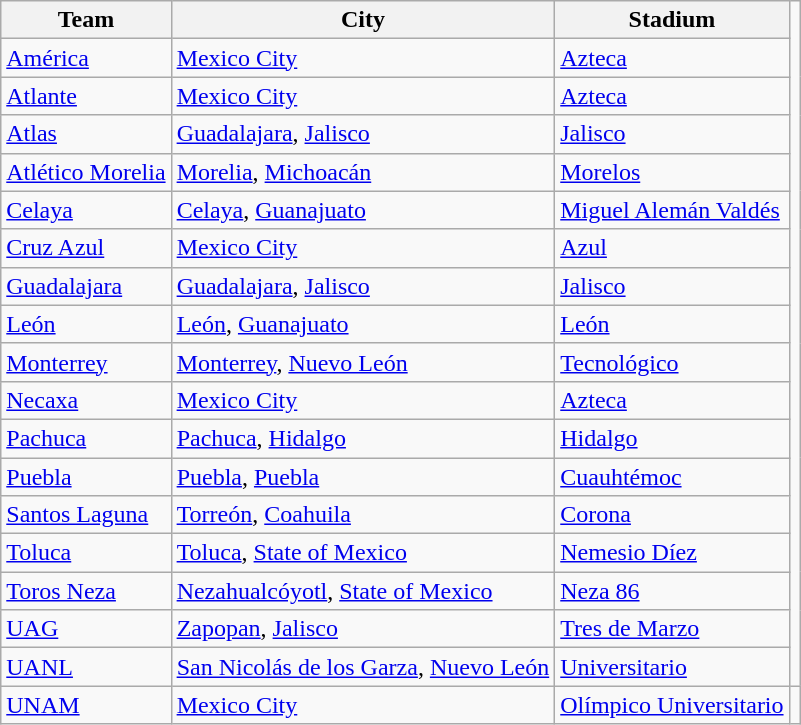<table class="wikitable" class="toccolours sortable">
<tr>
<th>Team</th>
<th>City</th>
<th>Stadium</th>
</tr>
<tr>
<td><a href='#'>América</a></td>
<td><a href='#'>Mexico City</a></td>
<td><a href='#'>Azteca</a></td>
</tr>
<tr>
<td><a href='#'>Atlante</a></td>
<td><a href='#'>Mexico City</a></td>
<td><a href='#'>Azteca</a></td>
</tr>
<tr>
<td><a href='#'>Atlas</a></td>
<td><a href='#'>Guadalajara</a>, <a href='#'>Jalisco</a></td>
<td><a href='#'>Jalisco</a></td>
</tr>
<tr>
<td><a href='#'>Atlético Morelia</a></td>
<td><a href='#'>Morelia</a>, <a href='#'>Michoacán</a></td>
<td><a href='#'>Morelos</a></td>
</tr>
<tr>
<td><a href='#'>Celaya</a></td>
<td><a href='#'>Celaya</a>, <a href='#'>Guanajuato</a></td>
<td><a href='#'>Miguel Alemán Valdés</a></td>
</tr>
<tr>
<td><a href='#'>Cruz Azul</a></td>
<td><a href='#'>Mexico City</a></td>
<td><a href='#'>Azul</a></td>
</tr>
<tr>
<td><a href='#'>Guadalajara</a></td>
<td><a href='#'>Guadalajara</a>, <a href='#'>Jalisco</a></td>
<td><a href='#'>Jalisco</a></td>
</tr>
<tr>
<td><a href='#'>León</a></td>
<td><a href='#'>León</a>, <a href='#'>Guanajuato</a></td>
<td><a href='#'>León</a></td>
</tr>
<tr>
<td><a href='#'>Monterrey</a></td>
<td><a href='#'>Monterrey</a>, <a href='#'>Nuevo León</a></td>
<td><a href='#'>Tecnológico</a></td>
</tr>
<tr>
<td><a href='#'>Necaxa</a></td>
<td><a href='#'>Mexico City</a></td>
<td><a href='#'>Azteca</a></td>
</tr>
<tr>
<td><a href='#'>Pachuca</a></td>
<td><a href='#'>Pachuca</a>, <a href='#'>Hidalgo</a></td>
<td><a href='#'>Hidalgo</a></td>
</tr>
<tr>
<td><a href='#'>Puebla</a></td>
<td><a href='#'>Puebla</a>, <a href='#'>Puebla</a></td>
<td><a href='#'>Cuauhtémoc</a></td>
</tr>
<tr>
<td><a href='#'>Santos Laguna</a></td>
<td><a href='#'>Torreón</a>, <a href='#'>Coahuila</a></td>
<td><a href='#'>Corona</a></td>
</tr>
<tr>
<td><a href='#'>Toluca</a></td>
<td><a href='#'>Toluca</a>, <a href='#'>State of Mexico</a></td>
<td><a href='#'>Nemesio Díez</a></td>
</tr>
<tr>
<td><a href='#'>Toros Neza</a></td>
<td><a href='#'>Nezahualcóyotl</a>, <a href='#'>State of Mexico</a></td>
<td><a href='#'>Neza 86</a></td>
</tr>
<tr>
<td><a href='#'>UAG</a></td>
<td><a href='#'>Zapopan</a>, <a href='#'>Jalisco</a></td>
<td><a href='#'>Tres de Marzo</a></td>
</tr>
<tr>
<td><a href='#'>UANL</a></td>
<td><a href='#'>San Nicolás de los Garza</a>, <a href='#'>Nuevo León</a></td>
<td><a href='#'>Universitario</a></td>
</tr>
<tr>
<td><a href='#'>UNAM</a></td>
<td><a href='#'>Mexico City</a></td>
<td><a href='#'>Olímpico Universitario</a></td>
<td></td>
</tr>
</table>
